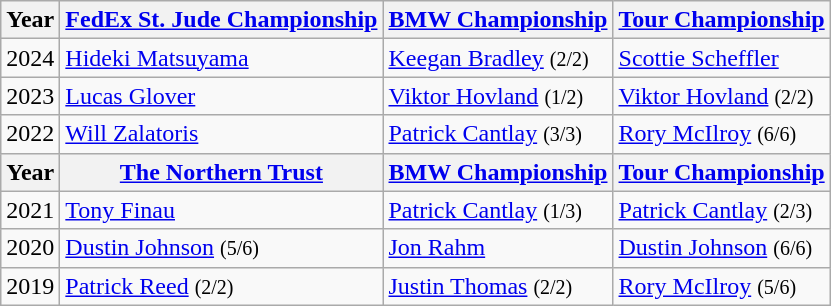<table class=wikitable>
<tr>
<th>Year</th>
<th><a href='#'>FedEx St. Jude Championship</a></th>
<th><a href='#'>BMW Championship</a></th>
<th><a href='#'>Tour Championship</a></th>
</tr>
<tr>
<td>2024</td>
<td> <a href='#'>Hideki Matsuyama</a></td>
<td> <a href='#'>Keegan Bradley</a> <small>(2/2)</small></td>
<td> <a href='#'>Scottie Scheffler</a></td>
</tr>
<tr>
<td>2023</td>
<td> <a href='#'>Lucas Glover</a></td>
<td> <a href='#'>Viktor Hovland</a> <small>(1/2)</small></td>
<td> <a href='#'>Viktor Hovland</a> <small>(2/2)</small></td>
</tr>
<tr>
<td>2022</td>
<td> <a href='#'>Will Zalatoris</a></td>
<td> <a href='#'>Patrick Cantlay</a> <small>(3/3)</small></td>
<td> <a href='#'>Rory McIlroy</a> <small>(6/6)</small></td>
</tr>
<tr>
<th>Year</th>
<th><a href='#'>The Northern Trust</a></th>
<th><a href='#'>BMW Championship</a></th>
<th><a href='#'>Tour Championship</a></th>
</tr>
<tr>
<td>2021</td>
<td> <a href='#'>Tony Finau</a></td>
<td> <a href='#'>Patrick Cantlay</a> <small>(1/3)</small></td>
<td> <a href='#'>Patrick Cantlay</a> <small>(2/3)</small></td>
</tr>
<tr>
<td>2020</td>
<td> <a href='#'>Dustin Johnson</a> <small>(5/6)</small></td>
<td> <a href='#'>Jon Rahm</a></td>
<td> <a href='#'>Dustin Johnson</a> <small>(6/6)</small></td>
</tr>
<tr>
<td>2019</td>
<td> <a href='#'>Patrick Reed</a> <small>(2/2)</small></td>
<td> <a href='#'>Justin Thomas</a> <small>(2/2)</small></td>
<td> <a href='#'>Rory McIlroy</a> <small>(5/6)</small></td>
</tr>
</table>
